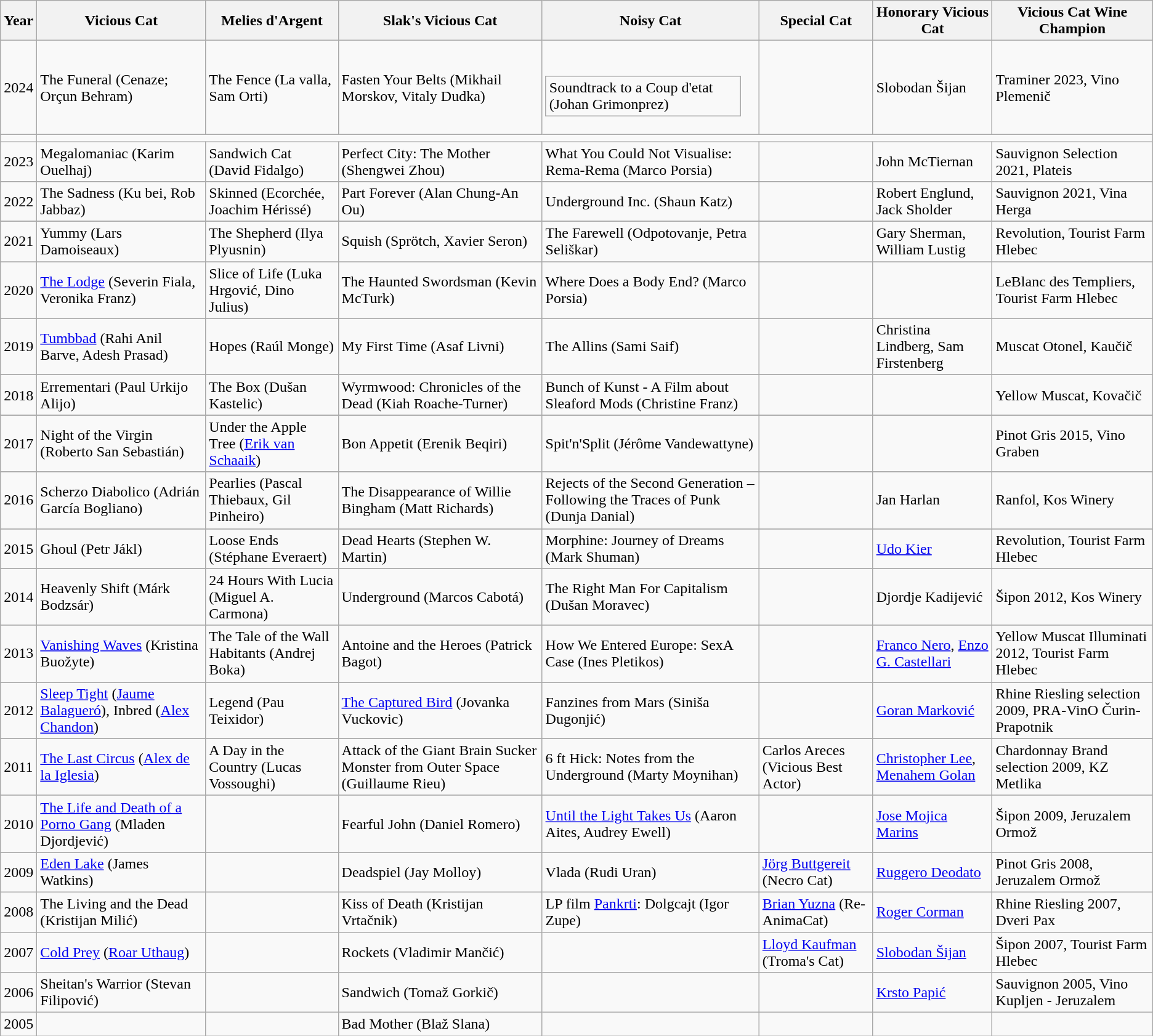<table class="wikitable">
<tr>
<th>Year</th>
<th>Vicious Cat</th>
<th>Melies d'Argent</th>
<th>Slak's Vicious Cat</th>
<th>Noisy Cat</th>
<th>Special Cat</th>
<th>Honorary Vicious Cat</th>
<th>Vicious Cat Wine Champion</th>
</tr>
<tr>
<td>2024</td>
<td>The Funeral (Cenaze; Orçun Behram)</td>
<td>The Fence (La valla, Sam Orti)</td>
<td>Fasten Your Belts (Mikhail Morskov, Vitaly Dudka)</td>
<td><br><table class="wikitable">
<tr>
<td>Soundtrack to a Coup d'etat (Johan Grimonprez)</td>
</tr>
</table>
</td>
<td></td>
<td>Slobodan Šijan</td>
<td>Traminer 2023, Vino Plemenič</td>
</tr>
<tr>
<td></td>
</tr>
<tr>
<td>2023</td>
<td>Megalomaniac (Karim Ouelhaj)</td>
<td>Sandwich Cat (David Fidalgo)</td>
<td>Perfect City: The Mother (Shengwei Zhou)</td>
<td>What You Could Not Visualise: Rema-Rema (Marco Porsia)</td>
<td></td>
<td>John McTiernan</td>
<td>Sauvignon Selection 2021, Plateis</td>
</tr>
<tr>
</tr>
<tr>
</tr>
<tr>
</tr>
<tr>
</tr>
<tr>
<td>2022</td>
<td>The Sadness (Ku bei, Rob Jabbaz)</td>
<td>Skinned (Ecorchée, Joachim Hérissé)</td>
<td>Part Forever (Alan Chung-An Ou)</td>
<td>Underground Inc. (Shaun Katz)</td>
<td></td>
<td>Robert Englund, Jack Sholder</td>
<td>Sauvignon 2021, Vina Herga</td>
</tr>
<tr>
</tr>
<tr>
</tr>
<tr>
</tr>
<tr>
</tr>
<tr>
<td>2021</td>
<td>Yummy (Lars Damoiseaux)</td>
<td>The Shepherd (Ilya Plyusnin)</td>
<td>Squish (Sprötch, Xavier Seron)</td>
<td>The Farewell (Odpotovanje, Petra Seliškar)</td>
<td></td>
<td>Gary Sherman, William Lustig</td>
<td>Revolution, Tourist Farm Hlebec</td>
</tr>
<tr>
</tr>
<tr>
</tr>
<tr>
</tr>
<tr>
</tr>
<tr>
<td>2020</td>
<td><a href='#'>The Lodge</a> (Severin Fiala, Veronika Franz)</td>
<td>Slice of Life (Luka Hrgović, Dino Julius)</td>
<td>The Haunted Swordsman (Kevin McTurk)</td>
<td>Where Does a Body End? (Marco Porsia)</td>
<td></td>
<td></td>
<td>LeBlanc des Templiers, Tourist Farm Hlebec</td>
</tr>
<tr>
</tr>
<tr>
</tr>
<tr>
</tr>
<tr>
</tr>
<tr>
<td>2019</td>
<td><a href='#'>Tumbbad</a> (Rahi Anil Barve, Adesh Prasad)</td>
<td>Hopes (Raúl Monge)</td>
<td>My First Time (Asaf Livni)</td>
<td>The Allins (Sami Saif)</td>
<td></td>
<td>Christina Lindberg, Sam Firstenberg</td>
<td>Muscat Otonel, Kaučič</td>
</tr>
<tr>
</tr>
<tr>
</tr>
<tr>
</tr>
<tr>
</tr>
<tr>
<td>2018</td>
<td>Errementari (Paul Urkijo Alijo)</td>
<td>The Box (Dušan Kastelic)</td>
<td>Wyrmwood: Chronicles of the Dead (Kiah Roache-Turner)</td>
<td>Bunch of Kunst - A Film about Sleaford Mods (Christine Franz)</td>
<td></td>
<td></td>
<td>Yellow Muscat, Kovačič</td>
</tr>
<tr>
</tr>
<tr>
</tr>
<tr>
</tr>
<tr>
</tr>
<tr>
<td>2017</td>
<td>Night of the Virgin (Roberto San Sebastián)</td>
<td>Under the Apple Tree (<a href='#'>Erik van Schaaik</a>)</td>
<td>Bon Appetit (Erenik Beqiri)</td>
<td>Spit'n'Split (Jérôme Vandewattyne)</td>
<td></td>
<td></td>
<td>Pinot Gris 2015, Vino Graben</td>
</tr>
<tr>
</tr>
<tr>
</tr>
<tr>
</tr>
<tr>
</tr>
<tr>
<td>2016</td>
<td>Scherzo Diabolico (Adrián García Bogliano)</td>
<td>Pearlies (Pascal Thiebaux, Gil Pinheiro)</td>
<td>The Disappearance of Willie Bingham (Matt Richards)</td>
<td>Rejects of the Second Generation – Following the Traces of Punk (Dunja Danial)</td>
<td></td>
<td>Jan Harlan</td>
<td>Ranfol, Kos Winery</td>
</tr>
<tr>
</tr>
<tr>
</tr>
<tr>
</tr>
<tr>
<td>2015</td>
<td>Ghoul (Petr Jákl)</td>
<td>Loose Ends (Stéphane Everaert)</td>
<td>Dead Hearts (Stephen W. Martin)</td>
<td>Morphine: Journey of Dreams (Mark Shuman)</td>
<td></td>
<td><a href='#'>Udo Kier</a></td>
<td>Revolution, Tourist Farm Hlebec</td>
</tr>
<tr>
</tr>
<tr>
</tr>
<tr>
</tr>
<tr>
<td>2014</td>
<td>Heavenly Shift (Márk Bodzsár)</td>
<td>24 Hours With Lucia (Miguel A. Carmona)</td>
<td>Underground (Marcos Cabotá)</td>
<td>The Right Man For Capitalism (Dušan Moravec)</td>
<td></td>
<td>Djordje Kadijević</td>
<td>Šipon 2012, Kos Winery</td>
</tr>
<tr>
</tr>
<tr>
</tr>
<tr>
</tr>
<tr>
<td>2013</td>
<td><a href='#'>Vanishing Waves</a> (Kristina Buožyte)</td>
<td>The Tale of the Wall Habitants (Andrej Boka)</td>
<td>Antoine and the Heroes (Patrick Bagot)</td>
<td>How We Entered Europe: SexA Case (Ines Pletikos)</td>
<td></td>
<td><a href='#'>Franco Nero</a>, <a href='#'>Enzo G. Castellari</a></td>
<td>Yellow Muscat Illuminati 2012, Tourist Farm Hlebec</td>
</tr>
<tr>
</tr>
<tr>
</tr>
<tr>
<td>2012</td>
<td><a href='#'>Sleep Tight</a> (<a href='#'>Jaume Balagueró</a>), Inbred (<a href='#'>Alex Chandon</a>)</td>
<td>Legend (Pau Teixidor)</td>
<td><a href='#'>The Captured Bird</a> (Jovanka Vuckovic)</td>
<td>Fanzines from Mars (Siniša Dugonjić)</td>
<td></td>
<td><a href='#'>Goran Marković</a></td>
<td>Rhine Riesling selection 2009, PRA-VinO Čurin-Prapotnik</td>
</tr>
<tr>
</tr>
<tr>
</tr>
<tr>
<td>2011</td>
<td><a href='#'>The Last Circus</a> (<a href='#'>Alex de la Iglesia</a>)</td>
<td>A Day in the Country (Lucas Vossoughi)</td>
<td>Attack of the Giant Brain Sucker Monster from Outer Space (Guillaume Rieu)</td>
<td>6 ft Hick: Notes from the Underground (Marty Moynihan)</td>
<td>Carlos Areces (Vicious Best Actor)</td>
<td><a href='#'>Christopher Lee</a>, <a href='#'>Menahem Golan</a></td>
<td>Chardonnay Brand selection 2009, KZ Metlika</td>
</tr>
<tr>
</tr>
<tr>
<td>2010</td>
<td><a href='#'>The Life and Death of a Porno Gang</a> (Mladen Djordjević)</td>
<td></td>
<td>Fearful John (Daniel Romero)</td>
<td><a href='#'>Until the Light Takes Us</a> (Aaron Aites, Audrey Ewell)</td>
<td></td>
<td><a href='#'>Jose Mojica Marins</a></td>
<td>Šipon 2009, Jeruzalem Ormož</td>
</tr>
<tr>
</tr>
<tr>
<td>2009</td>
<td><a href='#'>Eden Lake</a> (James Watkins)</td>
<td></td>
<td>Deadspiel (Jay Molloy)</td>
<td>Vlada (Rudi Uran)</td>
<td><a href='#'>Jörg Buttgereit</a> (Necro Cat)</td>
<td><a href='#'>Ruggero Deodato</a></td>
<td>Pinot Gris 2008, Jeruzalem Ormož</td>
</tr>
<tr>
<td>2008</td>
<td>The Living and the Dead (Kristijan Milić)</td>
<td></td>
<td>Kiss of Death (Kristijan Vrtačnik)</td>
<td>LP film <a href='#'>Pankrti</a>: Dolgcajt (Igor Zupe)</td>
<td><a href='#'>Brian Yuzna</a> (Re-AnimaCat)</td>
<td><a href='#'>Roger Corman</a></td>
<td>Rhine Riesling 2007, Dveri Pax</td>
</tr>
<tr>
<td>2007</td>
<td><a href='#'>Cold Prey</a> (<a href='#'>Roar Uthaug</a>)</td>
<td></td>
<td>Rockets (Vladimir Mančić)</td>
<td></td>
<td><a href='#'>Lloyd Kaufman</a> (Troma's Cat)</td>
<td><a href='#'>Slobodan Šijan</a></td>
<td>Šipon 2007, Tourist Farm Hlebec</td>
</tr>
<tr>
<td>2006</td>
<td>Sheitan's Warrior (Stevan Filipović)</td>
<td></td>
<td>Sandwich (Tomaž Gorkič)</td>
<td></td>
<td></td>
<td><a href='#'>Krsto Papić</a></td>
<td>Sauvignon 2005, Vino Kupljen - Jeruzalem</td>
</tr>
<tr>
<td>2005</td>
<td></td>
<td></td>
<td>Bad Mother (Blaž Slana)</td>
<td></td>
<td></td>
<td></td>
<td></td>
</tr>
</table>
